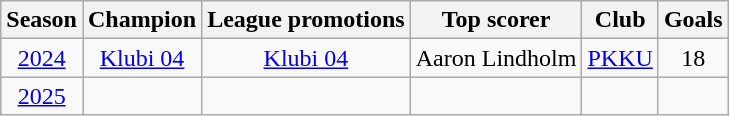<table class="wikitable" style="margin: 0;">
<tr>
<th>Season</th>
<th>Champion</th>
<th>League promotions</th>
<th>Top scorer</th>
<th>Club</th>
<th>Goals</th>
</tr>
<tr>
<td align=center><a href='#'>2024</a></td>
<td align=center><a href='#'>Klubi 04</a></td>
<td align=center><a href='#'>Klubi 04</a></td>
<td align=center>Aaron Lindholm</td>
<td align=center><a href='#'>PKKU</a></td>
<td align=center>18</td>
</tr>
<tr>
<td align=center><a href='#'>2025</a></td>
<td></td>
<td></td>
<td></td>
<td></td>
<td></td>
</tr>
</table>
